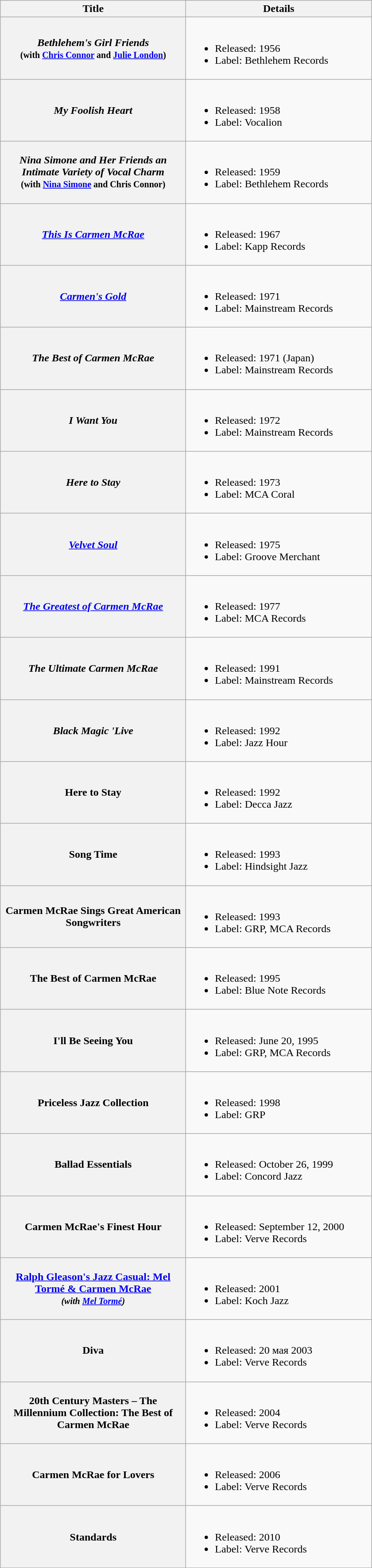<table class="wikitable plainrowheaders" style=text-align:center;>
<tr>
<th scope="col" rowspan="1" style="width:17em;">Title</th>
<th scope="col" rowspan="1" style="width:17em;">Details</th>
</tr>
<tr>
<th scope="row"><em>Bethlehem's Girl Friends</em><br><small>(with <a href='#'>Chris Connor</a> and <a href='#'>Julie London</a>)</small></th>
<td align=left><br><ul><li>Released: 1956</li><li>Label: Bethlehem Records</li></ul></td>
</tr>
<tr>
<th scope="row"><em>My Foolish Heart</em></th>
<td align=left><br><ul><li>Released: 1958</li><li>Label: Vocalion</li></ul></td>
</tr>
<tr>
<th scope="row"><em>Nina Simone and Her Friends an Intimate Variety of Vocal Charm</em><br><small>(with <a href='#'>Nina Simone</a> and Chris Connor)</small></th>
<td align=left><br><ul><li>Released: 1959</li><li>Label: Bethlehem Records</li></ul></td>
</tr>
<tr>
<th scope="row"><em><a href='#'>This Is Carmen McRae</a></em></th>
<td align=left><br><ul><li>Released: 1967</li><li>Label: Kapp Records</li></ul></td>
</tr>
<tr>
<th scope="row"><em><a href='#'>Carmen's Gold</a></em></th>
<td align=left><br><ul><li>Released: 1971</li><li>Label: Mainstream Records</li></ul></td>
</tr>
<tr>
<th scope="row"><em>The Best of Carmen McRae</em></th>
<td align=left><br><ul><li>Released: 1971 (Japan)</li><li>Label: Mainstream Records</li></ul></td>
</tr>
<tr>
<th scope="row"><em>I Want You</em></th>
<td align=left><br><ul><li>Released: 1972</li><li>Label: Mainstream Records</li></ul></td>
</tr>
<tr>
<th scope="row"><em>Here to Stay</em></th>
<td align=left><br><ul><li>Released: 1973</li><li>Label: MCA Coral</li></ul></td>
</tr>
<tr>
<th scope="row"><em><a href='#'>Velvet Soul</a></em></th>
<td align=left><br><ul><li>Released: 1975</li><li>Label: Groove Merchant</li></ul></td>
</tr>
<tr>
<th scope="row"><em><a href='#'>The Greatest of Carmen McRae</a></em></th>
<td align=left><br><ul><li>Released: 1977</li><li>Label: MCA Records</li></ul></td>
</tr>
<tr>
<th scope="row"><em>The Ultimate Carmen McRae</em></th>
<td align=left><br><ul><li>Released: 1991</li><li>Label: Mainstream Records</li></ul></td>
</tr>
<tr>
<th scope="row"><em>Black Magic 'Live<strong></th>
<td align=left><br><ul><li>Released: 1992</li><li>Label: Jazz Hour</li></ul></td>
</tr>
<tr>
<th scope="row"></em>Here to Stay<em></th>
<td align=left><br><ul><li>Released: 1992</li><li>Label: Decca Jazz</li></ul></td>
</tr>
<tr>
<th scope="row"></em>Song Time<em></th>
<td align=left><br><ul><li>Released: 1993</li><li>Label: Hindsight Jazz</li></ul></td>
</tr>
<tr>
<th scope="row"></em>Carmen McRae Sings Great American Songwriters<em></th>
<td align=left><br><ul><li>Released: 1993</li><li>Label: GRP, MCA Records</li></ul></td>
</tr>
<tr>
<th scope="row"></em>The Best of Carmen McRae<em></th>
<td align=left><br><ul><li>Released: 1995</li><li>Label: Blue Note Records</li></ul></td>
</tr>
<tr>
<th scope="row"></em>I'll Be Seeing You<em></th>
<td align=left><br><ul><li>Released: June 20, 1995</li><li>Label: GRP, MCA Records</li></ul></td>
</tr>
<tr>
<th scope="row"></em>Priceless Jazz Collection<em></th>
<td align=left><br><ul><li>Released: 1998</li><li>Label: GRP</li></ul></td>
</tr>
<tr>
<th scope="row"></em>Ballad Essentials<em></th>
<td align=left><br><ul><li>Released: October 26, 1999</li><li>Label: Concord Jazz</li></ul></td>
</tr>
<tr>
<th scope="row"></em>Carmen McRae's Finest Hour<em></th>
<td align=left><br><ul><li>Released: September 12, 2000</li><li>Label: Verve Records</li></ul></td>
</tr>
<tr>
<th scope="row"></em><a href='#'>Ralph Gleason's Jazz Casual: Mel Tormé & Carmen McRae</a><em><br><small>(with <a href='#'>Mel Tormé</a>)</small></th>
<td align=left><br><ul><li>Released: 2001</li><li>Label: Koch Jazz</li></ul></td>
</tr>
<tr>
<th scope="row"></em>Diva<em></th>
<td align=left><br><ul><li>Released: 20 мая 2003</li><li>Label: Verve Records</li></ul></td>
</tr>
<tr>
<th scope="row"></em>20th Century Masters – The Millennium Collection: The Best of Carmen McRae<em></th>
<td align=left><br><ul><li>Released: 2004</li><li>Label: Verve Records</li></ul></td>
</tr>
<tr>
<th scope="row"></em>Carmen McRae for Lovers<em></th>
<td align=left><br><ul><li>Released: 2006</li><li>Label: Verve Records</li></ul></td>
</tr>
<tr>
<th scope="row"></em>Standards<em></th>
<td align=left><br><ul><li>Released: 2010</li><li>Label: Verve Records</li></ul></td>
</tr>
<tr>
</tr>
</table>
